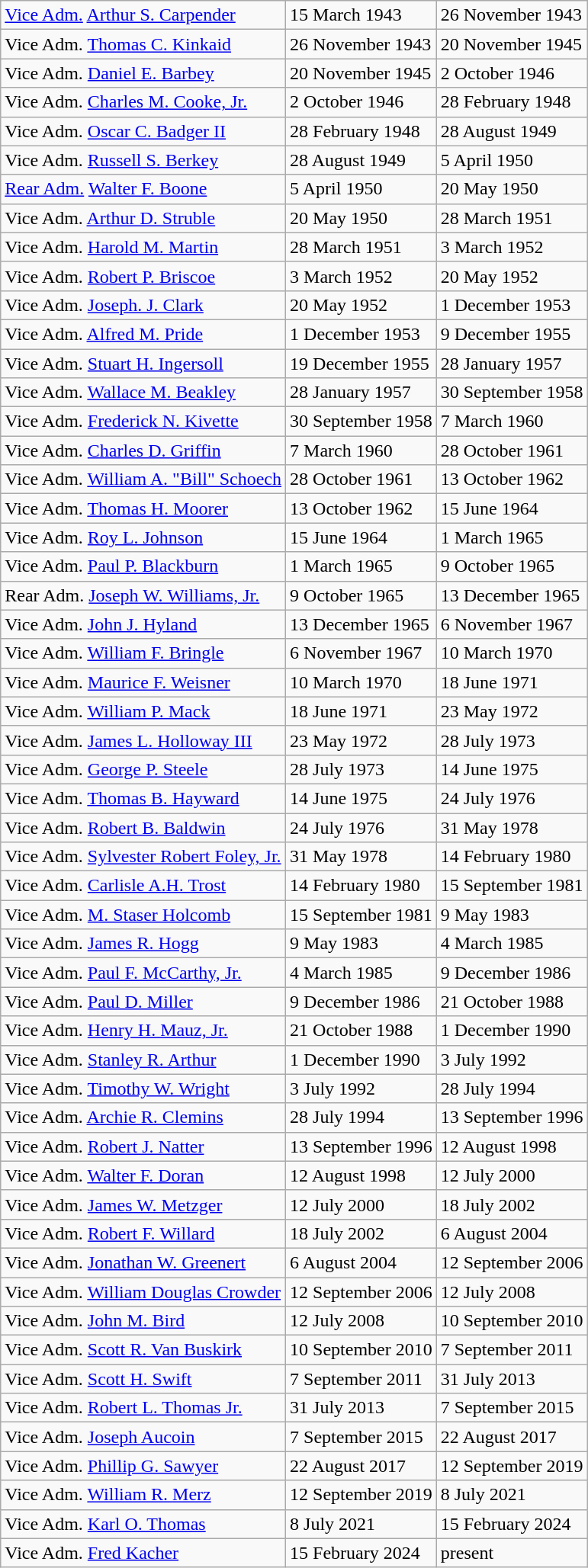<table class="wikitable">
<tr>
<td><a href='#'>Vice Adm.</a> <a href='#'>Arthur S. Carpender</a></td>
<td>15 March 1943</td>
<td>26 November 1943</td>
</tr>
<tr>
<td>Vice Adm. <a href='#'>Thomas C. Kinkaid</a></td>
<td>26 November 1943</td>
<td>20 November 1945</td>
</tr>
<tr>
<td>Vice Adm. <a href='#'>Daniel E. Barbey</a></td>
<td>20 November 1945</td>
<td>2 October 1946</td>
</tr>
<tr>
<td>Vice Adm. <a href='#'>Charles M. Cooke, Jr.</a></td>
<td>2 October 1946</td>
<td>28 February 1948</td>
</tr>
<tr>
<td>Vice Adm. <a href='#'>Oscar C. Badger II</a></td>
<td>28 February 1948</td>
<td>28 August 1949</td>
</tr>
<tr>
<td>Vice Adm. <a href='#'>Russell S. Berkey</a></td>
<td>28 August 1949</td>
<td>5 April 1950</td>
</tr>
<tr>
<td><a href='#'>Rear Adm.</a> <a href='#'>Walter F. Boone</a></td>
<td>5 April 1950</td>
<td>20 May 1950</td>
</tr>
<tr>
<td>Vice Adm. <a href='#'>Arthur D. Struble</a></td>
<td>20 May 1950</td>
<td>28 March 1951</td>
</tr>
<tr>
<td>Vice Adm. <a href='#'>Harold M. Martin</a></td>
<td>28 March 1951</td>
<td>3 March 1952</td>
</tr>
<tr>
<td>Vice Adm. <a href='#'>Robert P. Briscoe</a></td>
<td>3 March 1952</td>
<td>20 May 1952</td>
</tr>
<tr>
<td>Vice Adm. <a href='#'>Joseph. J. Clark</a></td>
<td>20 May 1952</td>
<td>1 December 1953</td>
</tr>
<tr>
<td>Vice Adm. <a href='#'>Alfred M. Pride</a></td>
<td>1 December 1953</td>
<td>9 December 1955</td>
</tr>
<tr>
<td>Vice Adm. <a href='#'>Stuart H. Ingersoll</a></td>
<td>19 December 1955</td>
<td>28 January 1957</td>
</tr>
<tr>
<td>Vice Adm. <a href='#'>Wallace M. Beakley</a></td>
<td>28 January 1957</td>
<td>30 September 1958</td>
</tr>
<tr>
<td>Vice Adm. <a href='#'>Frederick N. Kivette</a></td>
<td>30 September 1958</td>
<td>7 March 1960</td>
</tr>
<tr>
<td>Vice Adm. <a href='#'>Charles D. Griffin</a></td>
<td>7 March 1960</td>
<td>28 October 1961</td>
</tr>
<tr>
<td>Vice Adm. <a href='#'>William A. "Bill" Schoech</a></td>
<td>28 October 1961</td>
<td>13 October 1962</td>
</tr>
<tr>
<td>Vice Adm. <a href='#'>Thomas H. Moorer</a></td>
<td>13 October 1962</td>
<td>15 June 1964</td>
</tr>
<tr>
<td>Vice Adm. <a href='#'>Roy L. Johnson</a></td>
<td>15 June 1964</td>
<td>1 March 1965</td>
</tr>
<tr>
<td>Vice Adm. <a href='#'>Paul P. Blackburn</a></td>
<td>1 March 1965</td>
<td>9 October 1965</td>
</tr>
<tr>
<td>Rear Adm. <a href='#'>Joseph W. Williams, Jr.</a></td>
<td>9 October 1965</td>
<td>13 December 1965</td>
</tr>
<tr>
<td>Vice Adm. <a href='#'>John J. Hyland</a></td>
<td>13 December 1965</td>
<td>6 November 1967</td>
</tr>
<tr>
<td>Vice Adm. <a href='#'>William F. Bringle</a></td>
<td>6 November 1967</td>
<td>10 March 1970</td>
</tr>
<tr>
<td>Vice Adm. <a href='#'>Maurice F. Weisner</a></td>
<td>10 March 1970</td>
<td>18 June 1971</td>
</tr>
<tr>
<td>Vice Adm. <a href='#'>William P. Mack</a></td>
<td>18 June 1971</td>
<td>23 May 1972</td>
</tr>
<tr>
<td>Vice Adm. <a href='#'>James L. Holloway III</a></td>
<td>23 May 1972</td>
<td>28 July 1973</td>
</tr>
<tr>
<td>Vice Adm. <a href='#'>George P. Steele</a></td>
<td>28 July 1973</td>
<td>14 June 1975</td>
</tr>
<tr>
<td>Vice Adm. <a href='#'>Thomas B. Hayward</a></td>
<td>14 June 1975</td>
<td>24 July 1976</td>
</tr>
<tr>
<td>Vice Adm. <a href='#'>Robert B. Baldwin</a></td>
<td>24 July 1976</td>
<td>31 May 1978</td>
</tr>
<tr>
<td>Vice Adm. <a href='#'>Sylvester Robert Foley, Jr.</a></td>
<td>31 May 1978</td>
<td>14 February 1980</td>
</tr>
<tr>
<td>Vice Adm. <a href='#'>Carlisle A.H. Trost</a></td>
<td>14 February 1980</td>
<td>15 September 1981</td>
</tr>
<tr>
<td>Vice Adm. <a href='#'>M. Staser Holcomb</a></td>
<td>15 September 1981</td>
<td>9 May 1983</td>
</tr>
<tr>
<td>Vice Adm. <a href='#'>James R. Hogg</a></td>
<td>9 May 1983</td>
<td>4 March 1985</td>
</tr>
<tr>
<td>Vice Adm. <a href='#'>Paul F. McCarthy, Jr.</a></td>
<td>4 March 1985</td>
<td>9 December 1986</td>
</tr>
<tr>
<td>Vice Adm. <a href='#'>Paul D. Miller</a></td>
<td>9 December 1986</td>
<td>21 October 1988</td>
</tr>
<tr>
<td>Vice Adm. <a href='#'>Henry H. Mauz, Jr.</a></td>
<td>21 October 1988</td>
<td>1 December 1990</td>
</tr>
<tr>
<td>Vice Adm. <a href='#'>Stanley R. Arthur</a></td>
<td>1 December 1990</td>
<td>3 July 1992</td>
</tr>
<tr>
<td>Vice Adm. <a href='#'>Timothy W. Wright</a></td>
<td>3 July 1992</td>
<td>28 July 1994</td>
</tr>
<tr>
<td>Vice Adm. <a href='#'>Archie R. Clemins</a></td>
<td>28 July 1994</td>
<td>13 September 1996</td>
</tr>
<tr>
<td>Vice Adm. <a href='#'>Robert J. Natter</a></td>
<td>13 September 1996</td>
<td>12 August 1998</td>
</tr>
<tr>
<td>Vice Adm. <a href='#'>Walter F. Doran</a></td>
<td>12 August 1998</td>
<td>12 July 2000</td>
</tr>
<tr>
<td>Vice Adm. <a href='#'>James W. Metzger</a></td>
<td>12 July 2000</td>
<td>18 July 2002</td>
</tr>
<tr>
<td>Vice Adm. <a href='#'>Robert F. Willard</a></td>
<td>18 July 2002</td>
<td>6 August 2004</td>
</tr>
<tr>
<td>Vice Adm. <a href='#'>Jonathan W. Greenert</a></td>
<td>6 August 2004</td>
<td>12 September 2006</td>
</tr>
<tr>
<td>Vice Adm. <a href='#'>William Douglas Crowder</a></td>
<td>12 September 2006</td>
<td>12 July 2008</td>
</tr>
<tr>
<td>Vice Adm. <a href='#'>John M. Bird</a></td>
<td>12 July 2008</td>
<td>10 September 2010</td>
</tr>
<tr>
<td>Vice Adm. <a href='#'>Scott R. Van Buskirk</a></td>
<td>10 September 2010</td>
<td>7 September 2011</td>
</tr>
<tr>
<td>Vice Adm. <a href='#'>Scott H. Swift</a></td>
<td>7 September 2011</td>
<td>31 July 2013</td>
</tr>
<tr>
<td>Vice Adm. <a href='#'>Robert L. Thomas Jr.</a></td>
<td>31 July 2013</td>
<td>7 September 2015</td>
</tr>
<tr>
<td>Vice Adm. <a href='#'>Joseph Aucoin</a></td>
<td>7 September 2015</td>
<td>22 August 2017</td>
</tr>
<tr>
<td>Vice Adm. <a href='#'>Phillip G. Sawyer</a></td>
<td>22 August 2017</td>
<td>12 September 2019</td>
</tr>
<tr>
<td>Vice Adm. <a href='#'>William R. Merz</a></td>
<td>12 September 2019</td>
<td>8 July 2021</td>
</tr>
<tr>
<td>Vice Adm. <a href='#'>Karl O. Thomas</a></td>
<td>8 July 2021</td>
<td>15 February 2024</td>
</tr>
<tr>
<td>Vice Adm. <a href='#'>Fred Kacher</a></td>
<td>15 February 2024</td>
<td>present</td>
</tr>
</table>
